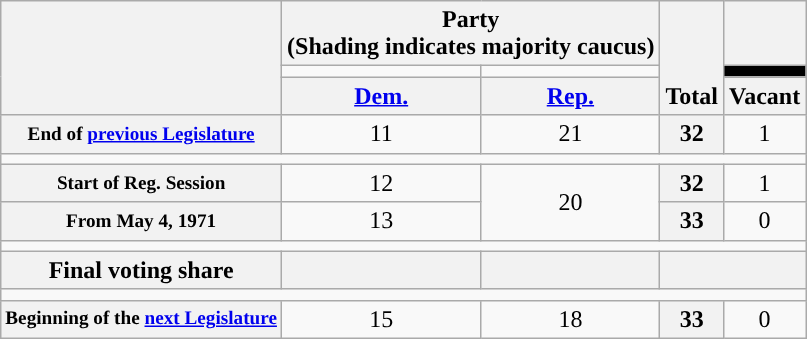<table class=wikitable style="text-align:center">
<tr style="vertical-align:bottom;">
<th rowspan=3></th>
<th colspan=2>Party <div>(Shading indicates majority caucus)</div></th>
<th rowspan=3>Total</th>
<th></th>
</tr>
<tr style="height:5px">
<td style="background-color:"></td>
<td style="background-color:"></td>
<td style="background:black;"></td>
</tr>
<tr>
<th><a href='#'>Dem.</a></th>
<th><a href='#'>Rep.</a></th>
<th>Vacant</th>
</tr>
<tr>
<th style="font-size:80%;">End of <a href='#'>previous Legislature</a></th>
<td>11</td>
<td>21</td>
<th>32</th>
<td>1</td>
</tr>
<tr>
<td colspan=5></td>
</tr>
<tr>
<th style="font-size:80%;">Start of Reg. Session</th>
<td>12</td>
<td rowspan="2" >20</td>
<th>32</th>
<td>1</td>
</tr>
<tr>
<th style="font-size:80%;">From May 4, 1971</th>
<td>13</td>
<th>33</th>
<td>0</td>
</tr>
<tr>
<td colspan=5></td>
</tr>
<tr>
<th>Final voting share</th>
<th></th>
<th></th>
<th colspan=2></th>
</tr>
<tr>
<td colspan=5></td>
</tr>
<tr>
<th style="font-size:80%;">Beginning of the <a href='#'>next Legislature</a></th>
<td>15</td>
<td>18</td>
<th>33</th>
<td>0</td>
</tr>
</table>
